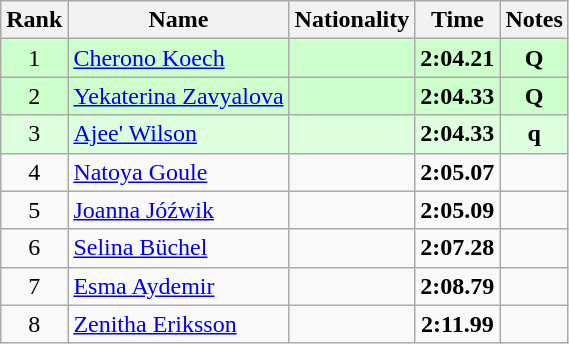<table class="wikitable sortable" style="text-align:center">
<tr>
<th>Rank</th>
<th>Name</th>
<th>Nationality</th>
<th>Time</th>
<th>Notes</th>
</tr>
<tr bgcolor=ccffcc>
<td>1</td>
<td align=left><a href='#'>Cherono Koech</a></td>
<td align=left></td>
<td><strong>2:04.21</strong></td>
<td><strong>Q</strong></td>
</tr>
<tr bgcolor=ccffcc>
<td>2</td>
<td align=left><a href='#'>Yekaterina Zavyalova</a></td>
<td align=left></td>
<td><strong>2:04.33</strong></td>
<td><strong>Q</strong></td>
</tr>
<tr bgcolor=ddffdd>
<td>3</td>
<td align=left><a href='#'>Ajee' Wilson</a></td>
<td align=left></td>
<td><strong>2:04.33</strong></td>
<td><strong>q</strong></td>
</tr>
<tr>
<td>4</td>
<td align=left><a href='#'>Natoya Goule</a></td>
<td align=left></td>
<td><strong>2:05.07</strong></td>
<td></td>
</tr>
<tr>
<td>5</td>
<td align=left><a href='#'>Joanna Jóźwik</a></td>
<td align=left></td>
<td><strong>2:05.09</strong></td>
<td></td>
</tr>
<tr>
<td>6</td>
<td align=left><a href='#'>Selina Büchel</a></td>
<td align=left></td>
<td><strong>2:07.28</strong></td>
<td></td>
</tr>
<tr>
<td>7</td>
<td align=left><a href='#'>Esma Aydemir</a></td>
<td align=left></td>
<td><strong>2:08.79</strong></td>
<td></td>
</tr>
<tr>
<td>8</td>
<td align=left><a href='#'>Zenitha Eriksson</a></td>
<td align=left></td>
<td><strong>2:11.99</strong></td>
<td></td>
</tr>
</table>
